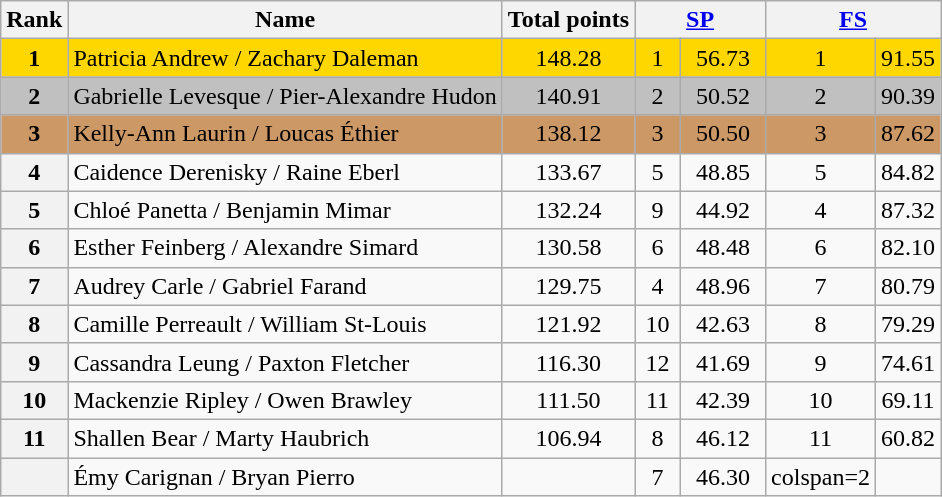<table class="wikitable sortable">
<tr>
<th>Rank</th>
<th>Name</th>
<th>Total points</th>
<th colspan="2" width="80px"><a href='#'>SP</a></th>
<th colspan="2" width="80px"><a href='#'>FS</a></th>
</tr>
<tr bgcolor="gold">
<td align="center"><strong>1</strong></td>
<td>Patricia Andrew / Zachary Daleman</td>
<td align="center">148.28</td>
<td align="center">1</td>
<td align="center">56.73</td>
<td align="center">1</td>
<td align="center">91.55</td>
</tr>
<tr bgcolor="silver">
<td align="center"><strong>2</strong></td>
<td>Gabrielle Levesque / Pier-Alexandre Hudon</td>
<td align="center">140.91</td>
<td align="center">2</td>
<td align="center">50.52</td>
<td align="center">2</td>
<td align="center">90.39</td>
</tr>
<tr bgcolor="cc9966">
<td align="center"><strong>3</strong></td>
<td>Kelly-Ann Laurin / Loucas Éthier</td>
<td align="center">138.12</td>
<td align="center">3</td>
<td align="center">50.50</td>
<td align="center">3</td>
<td align="center">87.62</td>
</tr>
<tr>
<th>4</th>
<td>Caidence Derenisky / Raine Eberl</td>
<td align="center">133.67</td>
<td align="center">5</td>
<td align="center">48.85</td>
<td align="center">5</td>
<td align="center">84.82</td>
</tr>
<tr>
<th>5</th>
<td>Chloé Panetta / Benjamin Mimar</td>
<td align="center">132.24</td>
<td align="center">9</td>
<td align="center">44.92</td>
<td align="center">4</td>
<td align="center">87.32</td>
</tr>
<tr>
<th>6</th>
<td>Esther Feinberg / Alexandre Simard</td>
<td align="center">130.58</td>
<td align="center">6</td>
<td align="center">48.48</td>
<td align="center">6</td>
<td align="center">82.10</td>
</tr>
<tr>
<th>7</th>
<td>Audrey Carle / Gabriel Farand</td>
<td align="center">129.75</td>
<td align="center">4</td>
<td align="center">48.96</td>
<td align="center">7</td>
<td align="center">80.79</td>
</tr>
<tr>
<th>8</th>
<td>Camille Perreault / William St-Louis</td>
<td align="center">121.92</td>
<td align="center">10</td>
<td align="center">42.63</td>
<td align="center">8</td>
<td align="center">79.29</td>
</tr>
<tr>
<th>9</th>
<td>Cassandra Leung / Paxton Fletcher</td>
<td align="center">116.30</td>
<td align="center">12</td>
<td align="center">41.69</td>
<td align="center">9</td>
<td align="center">74.61</td>
</tr>
<tr>
<th>10</th>
<td>Mackenzie Ripley / Owen Brawley</td>
<td align="center">111.50</td>
<td align="center">11</td>
<td align="center">42.39</td>
<td align="center">10</td>
<td align="center">69.11</td>
</tr>
<tr>
<th>11</th>
<td>Shallen Bear / Marty Haubrich</td>
<td align="center">106.94</td>
<td align="center">8</td>
<td align="center">46.12</td>
<td align="center">11</td>
<td align="center">60.82</td>
</tr>
<tr>
<th></th>
<td>Émy Carignan / Bryan Pierro</td>
<td></td>
<td align="center">7</td>
<td align="center">46.30</td>
<td>colspan=2 </td>
</tr>
</table>
